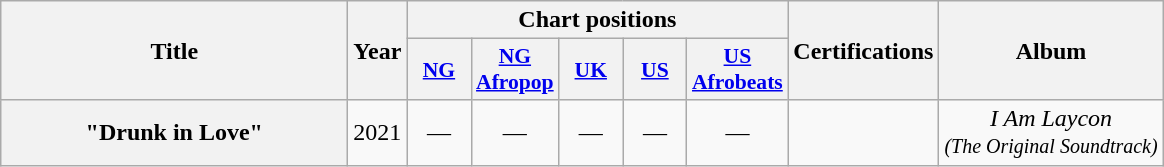<table class="wikitable plainrowheaders" style="text-align:center;">
<tr>
<th scope="col" rowspan="2" style="width:14em;">Title</th>
<th scope="col" rowspan="2">Year</th>
<th colspan="5">Chart positions</th>
<th scope="col" rowspan="2">Certifications</th>
<th scope="col" rowspan="2">Album</th>
</tr>
<tr>
<th scope="col" style="width:2.5em;font-size:90%;"><a href='#'>NG</a><br></th>
<th scope="col" style="width:2.5em;font-size:90%;"><a href='#'>NG<br>Afropop</a></th>
<th scope="col" style="width:2.5em;font-size:90%;"><a href='#'>UK</a><br></th>
<th scope="col" style="width:2.5em;font-size:90%;"><a href='#'>US</a><br></th>
<th scope="col" style="width:2.5em;font-size:90%;"><a href='#'>US<br>Afrobeats</a></th>
</tr>
<tr>
<th scope="row">"Drunk in Love"<br></th>
<td>2021</td>
<td>—</td>
<td>—</td>
<td>—</td>
<td>—</td>
<td>—</td>
<td></td>
<td><em>I Am Laycon<br><small>(The Original Soundtrack)</small></em></td>
</tr>
</table>
